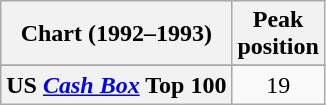<table class="wikitable sortable plainrowheaders" style="text-align:center">
<tr>
<th>Chart (1992–1993)</th>
<th>Peak<br>position</th>
</tr>
<tr>
</tr>
<tr>
</tr>
<tr>
</tr>
<tr>
</tr>
<tr>
</tr>
<tr>
</tr>
<tr>
<th scope="row">US <em><a href='#'>Cash Box</a></em> Top 100</th>
<td>19</td>
</tr>
</table>
